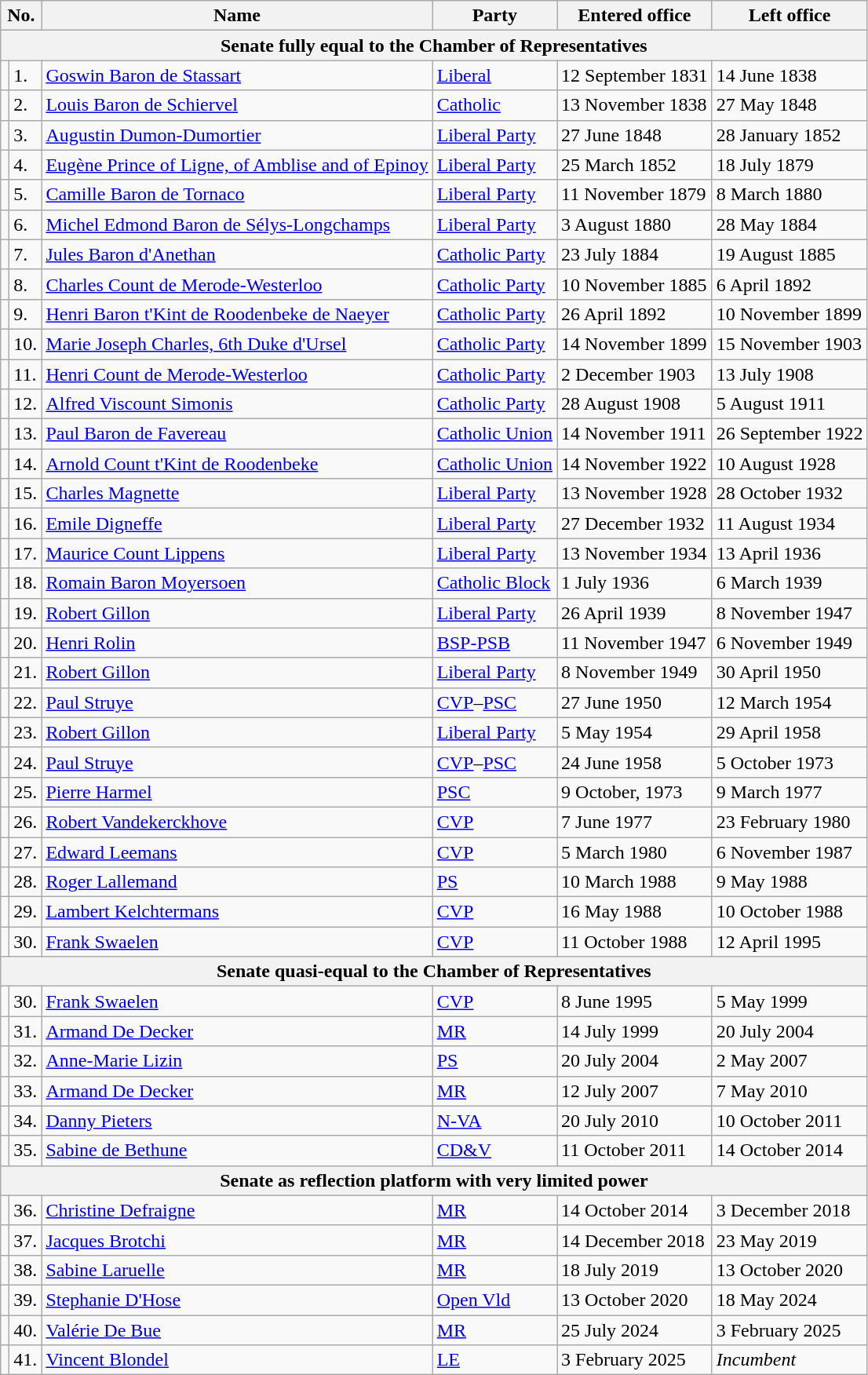<table class="wikitable">
<tr>
<th colspan="2">No.</th>
<th>Name</th>
<th>Party</th>
<th>Entered office</th>
<th>Left office</th>
</tr>
<tr>
<th colspan="6">Senate fully equal to the Chamber of Representatives</th>
</tr>
<tr>
<td bgcolor=></td>
<td>1.</td>
<td><a href='#'>Goswin Baron de Stassart</a></td>
<td><a href='#'>Liberal</a></td>
<td>12 September 1831</td>
<td>14 June 1838</td>
</tr>
<tr>
<td bgcolor=></td>
<td>2.</td>
<td><a href='#'>Louis Baron de Schiervel</a></td>
<td><a href='#'>Catholic</a></td>
<td>13 November 1838</td>
<td>27 May 1848</td>
</tr>
<tr>
<td bgcolor=></td>
<td>3.</td>
<td><a href='#'>Augustin Dumon-Dumortier</a></td>
<td><a href='#'>Liberal Party</a></td>
<td>27 June 1848</td>
<td>28 January 1852</td>
</tr>
<tr>
<td bgcolor=></td>
<td>4.</td>
<td><a href='#'>Eugène Prince of Ligne, of Amblise and of Epinoy</a></td>
<td><a href='#'>Liberal Party</a></td>
<td>25 March 1852</td>
<td>18 July 1879</td>
</tr>
<tr>
<td bgcolor=></td>
<td>5.</td>
<td><a href='#'>Camille Baron de Tornaco</a></td>
<td><a href='#'>Liberal Party</a></td>
<td>11 November 1879</td>
<td>8 March 1880</td>
</tr>
<tr>
<td bgcolor=></td>
<td>6.</td>
<td><a href='#'>Michel Edmond Baron de Sélys-Longchamps</a></td>
<td><a href='#'>Liberal Party</a></td>
<td>3 August 1880</td>
<td>28 May 1884</td>
</tr>
<tr>
<td bgcolor=></td>
<td>7.</td>
<td><a href='#'>Jules Baron d'Anethan</a></td>
<td><a href='#'>Catholic Party</a></td>
<td>23 July 1884</td>
<td>19 August 1885</td>
</tr>
<tr>
<td bgcolor=></td>
<td>8.</td>
<td><a href='#'>Charles Count de Merode-Westerloo</a></td>
<td><a href='#'>Catholic Party</a></td>
<td>10 November 1885</td>
<td>6 April 1892</td>
</tr>
<tr>
<td bgcolor=></td>
<td>9.</td>
<td><a href='#'>Henri Baron t'Kint de Roodenbeke de Naeyer</a></td>
<td><a href='#'>Catholic Party</a></td>
<td>26 April 1892</td>
<td>10 November 1899</td>
</tr>
<tr>
<td bgcolor=></td>
<td>10.</td>
<td><a href='#'>Marie Joseph Charles, 6th Duke d'Ursel</a></td>
<td><a href='#'>Catholic Party</a></td>
<td>14 November 1899</td>
<td>15 November 1903</td>
</tr>
<tr>
<td bgcolor=></td>
<td>11.</td>
<td><a href='#'>Henri Count de Merode-Westerloo</a></td>
<td><a href='#'>Catholic Party</a></td>
<td>2 December 1903</td>
<td>13 July 1908</td>
</tr>
<tr>
<td bgcolor=></td>
<td>12.</td>
<td><a href='#'>Alfred Viscount Simonis</a></td>
<td><a href='#'>Catholic Party</a></td>
<td>28 August 1908</td>
<td>5 August 1911</td>
</tr>
<tr>
<td bgcolor=></td>
<td>13.</td>
<td><a href='#'>Paul Baron de Favereau</a></td>
<td><a href='#'>Catholic Union</a></td>
<td>14 November 1911</td>
<td>26 September 1922</td>
</tr>
<tr>
<td bgcolor=></td>
<td>14.</td>
<td><a href='#'>Arnold Count t'Kint de Roodenbeke</a></td>
<td><a href='#'>Catholic Union</a></td>
<td>14 November 1922</td>
<td>10 August 1928</td>
</tr>
<tr>
<td bgcolor=></td>
<td>15.</td>
<td><a href='#'>Charles Magnette</a></td>
<td><a href='#'>Liberal Party</a></td>
<td>13 November 1928</td>
<td>28 October 1932</td>
</tr>
<tr>
<td bgcolor=></td>
<td>16.</td>
<td><a href='#'>Emile Digneffe</a></td>
<td><a href='#'>Liberal Party</a></td>
<td>27 December 1932</td>
<td>11 August 1934</td>
</tr>
<tr>
<td bgcolor=></td>
<td>17.</td>
<td><a href='#'>Maurice Count Lippens</a></td>
<td><a href='#'>Liberal Party</a></td>
<td>13 November 1934</td>
<td>13 April 1936</td>
</tr>
<tr>
<td bgcolor=></td>
<td>18.</td>
<td><a href='#'>Romain Baron Moyersoen</a></td>
<td><a href='#'>Catholic Block</a></td>
<td>1 July 1936</td>
<td>6 March 1939</td>
</tr>
<tr>
<td bgcolor=></td>
<td>19.</td>
<td><a href='#'>Robert Gillon</a></td>
<td><a href='#'>Liberal Party</a></td>
<td>26 April 1939</td>
<td>8 November 1947</td>
</tr>
<tr>
<td bgcolor=></td>
<td>20.</td>
<td><a href='#'>Henri Rolin</a></td>
<td><a href='#'>BSP-PSB</a></td>
<td>11 November 1947</td>
<td>6 November 1949</td>
</tr>
<tr>
<td bgcolor=></td>
<td>21.</td>
<td><a href='#'>Robert Gillon</a></td>
<td><a href='#'>Liberal Party</a></td>
<td>8 November 1949</td>
<td>30 April 1950</td>
</tr>
<tr>
<td bgcolor=></td>
<td>22.</td>
<td><a href='#'>Paul Struye</a></td>
<td><a href='#'>CVP</a>–<a href='#'>PSC</a></td>
<td>27 June 1950</td>
<td>12 March 1954</td>
</tr>
<tr>
<td bgcolor=></td>
<td>23.</td>
<td><a href='#'>Robert Gillon</a></td>
<td><a href='#'>Liberal Party</a></td>
<td>5 May 1954</td>
<td>29 April 1958</td>
</tr>
<tr>
<td bgcolor=></td>
<td>24.</td>
<td><a href='#'>Paul Struye</a></td>
<td><a href='#'>CVP</a>–<a href='#'>PSC</a></td>
<td>24 June 1958</td>
<td>5 October 1973</td>
</tr>
<tr>
<td bgcolor=></td>
<td>25.</td>
<td><a href='#'>Pierre Harmel</a></td>
<td><a href='#'>PSC</a></td>
<td>9 October, 1973</td>
<td>9 March 1977</td>
</tr>
<tr>
<td bgcolor=></td>
<td>26.</td>
<td><a href='#'>Robert Vandekerckhove</a></td>
<td><a href='#'>CVP</a></td>
<td>7 June 1977</td>
<td>23 February 1980</td>
</tr>
<tr>
<td bgcolor=></td>
<td>27.</td>
<td><a href='#'>Edward Leemans</a></td>
<td><a href='#'>CVP</a></td>
<td>5 March 1980</td>
<td>6 November 1987</td>
</tr>
<tr>
<td bgcolor=></td>
<td>28.</td>
<td><a href='#'>Roger Lallemand</a></td>
<td><a href='#'>PS</a></td>
<td>10 March 1988</td>
<td>9 May 1988</td>
</tr>
<tr>
<td bgcolor=></td>
<td>29.</td>
<td><a href='#'>Lambert Kelchtermans</a></td>
<td><a href='#'>CVP</a></td>
<td>16 May 1988</td>
<td>10 October 1988</td>
</tr>
<tr>
<td bgcolor=></td>
<td>30.</td>
<td><a href='#'>Frank Swaelen</a></td>
<td><a href='#'>CVP</a></td>
<td>11 October 1988</td>
<td>12 April 1995</td>
</tr>
<tr>
<th colspan="6">Senate quasi-equal to the Chamber of Representatives</th>
</tr>
<tr>
<td bgcolor=></td>
<td>30.</td>
<td><a href='#'>Frank Swaelen</a></td>
<td><a href='#'>CVP</a></td>
<td>8 June 1995</td>
<td>5 May 1999</td>
</tr>
<tr>
<td bgcolor=></td>
<td>31.</td>
<td><a href='#'>Armand De Decker</a></td>
<td><a href='#'>MR</a></td>
<td>14 July 1999</td>
<td>20 July 2004</td>
</tr>
<tr>
<td bgcolor=></td>
<td>32.</td>
<td><a href='#'>Anne-Marie Lizin</a></td>
<td><a href='#'>PS</a></td>
<td>20 July 2004</td>
<td>2 May 2007</td>
</tr>
<tr>
<td bgcolor=></td>
<td>33.</td>
<td><a href='#'>Armand De Decker</a></td>
<td><a href='#'>MR</a></td>
<td>12 July 2007</td>
<td>7 May 2010</td>
</tr>
<tr>
<td bgcolor=></td>
<td>34.</td>
<td><a href='#'>Danny Pieters</a></td>
<td><a href='#'>N-VA</a></td>
<td>20 July 2010</td>
<td>10 October 2011</td>
</tr>
<tr>
<td bgcolor=></td>
<td>35.</td>
<td><a href='#'>Sabine de Bethune</a></td>
<td><a href='#'>CD&V</a></td>
<td>11 October 2011</td>
<td>14 October 2014</td>
</tr>
<tr>
<th colspan="6">Senate as reflection platform with very limited power</th>
</tr>
<tr>
<td bgcolor=></td>
<td>36.</td>
<td><a href='#'>Christine Defraigne</a></td>
<td><a href='#'>MR</a></td>
<td>14 October 2014</td>
<td>3 December 2018</td>
</tr>
<tr>
<td bgcolor=></td>
<td>37.</td>
<td><a href='#'>Jacques Brotchi</a></td>
<td><a href='#'>MR</a></td>
<td>14 December 2018</td>
<td>23 May 2019</td>
</tr>
<tr>
<td bgcolor=></td>
<td>38.</td>
<td><a href='#'>Sabine Laruelle</a></td>
<td><a href='#'>MR</a></td>
<td>18 July 2019</td>
<td>13 October 2020</td>
</tr>
<tr>
<td bgcolor=></td>
<td>39.</td>
<td><a href='#'>Stephanie D'Hose</a></td>
<td><a href='#'>Open Vld</a></td>
<td>13 October 2020</td>
<td>18 May 2024</td>
</tr>
<tr>
<td bgcolor=></td>
<td>40.</td>
<td><a href='#'>Valérie De Bue</a></td>
<td><a href='#'>MR</a></td>
<td>25 July 2024</td>
<td>3 February 2025</td>
</tr>
<tr>
<td bgcolor=></td>
<td>41.</td>
<td><a href='#'>Vincent Blondel</a></td>
<td><a href='#'>LE</a></td>
<td>3 February 2025</td>
<td><em>Incumbent</em></td>
</tr>
</table>
